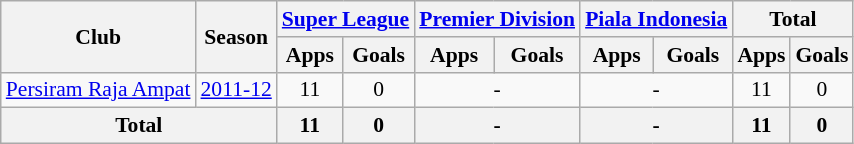<table class="wikitable" style="font-size:90%; text-align:center;">
<tr>
<th rowspan="2">Club</th>
<th rowspan="2">Season</th>
<th colspan="2"><a href='#'>Super League</a></th>
<th colspan="2"><a href='#'>Premier Division</a></th>
<th colspan="2"><a href='#'>Piala Indonesia</a></th>
<th colspan="2">Total</th>
</tr>
<tr>
<th>Apps</th>
<th>Goals</th>
<th>Apps</th>
<th>Goals</th>
<th>Apps</th>
<th>Goals</th>
<th>Apps</th>
<th>Goals</th>
</tr>
<tr>
<td rowspan="1"><a href='#'>Persiram Raja Ampat</a></td>
<td><a href='#'>2011-12</a></td>
<td>11</td>
<td>0</td>
<td colspan="2">-</td>
<td colspan="2">-</td>
<td>11</td>
<td>0</td>
</tr>
<tr>
<th colspan="2">Total</th>
<th>11</th>
<th>0</th>
<th colspan="2">-</th>
<th colspan="2">-</th>
<th>11</th>
<th>0</th>
</tr>
</table>
